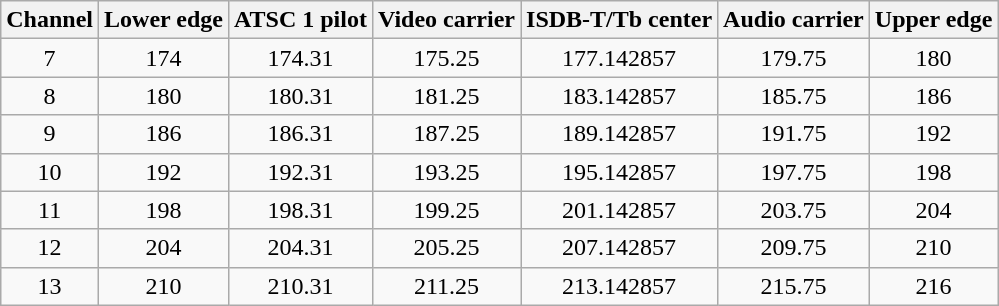<table class="wikitable" style="text-align: center; border-collapse:collapse">
<tr>
<th>Channel</th>
<th>Lower edge</th>
<th>ATSC 1 pilot</th>
<th>Video carrier</th>
<th>ISDB-T/Tb center</th>
<th>Audio carrier</th>
<th>Upper edge</th>
</tr>
<tr>
<td>7</td>
<td>174</td>
<td>174.31</td>
<td>175.25</td>
<td>177.142857</td>
<td>179.75</td>
<td>180</td>
</tr>
<tr>
<td>8</td>
<td>180</td>
<td>180.31</td>
<td>181.25</td>
<td>183.142857</td>
<td>185.75</td>
<td>186</td>
</tr>
<tr>
<td>9</td>
<td>186</td>
<td>186.31</td>
<td>187.25</td>
<td>189.142857</td>
<td>191.75</td>
<td>192</td>
</tr>
<tr>
<td>10</td>
<td>192</td>
<td>192.31</td>
<td>193.25</td>
<td>195.142857</td>
<td>197.75</td>
<td>198</td>
</tr>
<tr>
<td>11</td>
<td>198</td>
<td>198.31</td>
<td>199.25</td>
<td>201.142857</td>
<td>203.75</td>
<td>204</td>
</tr>
<tr>
<td>12</td>
<td>204</td>
<td>204.31</td>
<td>205.25</td>
<td>207.142857</td>
<td>209.75</td>
<td>210</td>
</tr>
<tr>
<td>13</td>
<td>210</td>
<td>210.31</td>
<td>211.25</td>
<td>213.142857</td>
<td>215.75</td>
<td>216</td>
</tr>
</table>
